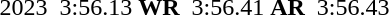<table>
<tr>
<td>2023</td>
<td></td>
<td>3:56.13 <strong>WR</strong></td>
<td></td>
<td>3:56.41 <strong>AR</strong></td>
<td></td>
<td>3:56.43</td>
</tr>
</table>
